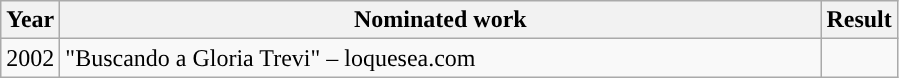<table class="wikitable sortable plainrowheaders" style="margin-right: 0;">
<tr>
<th width="30”">Year</th>
<th width="500">Nominated work</th>
<th width="30">Result</th>
</tr>
<tr>
<td scope="row">2002</td>
<td>"Buscando a Gloria Trevi" – loquesea.com</td>
<td></td>
</tr>
</table>
